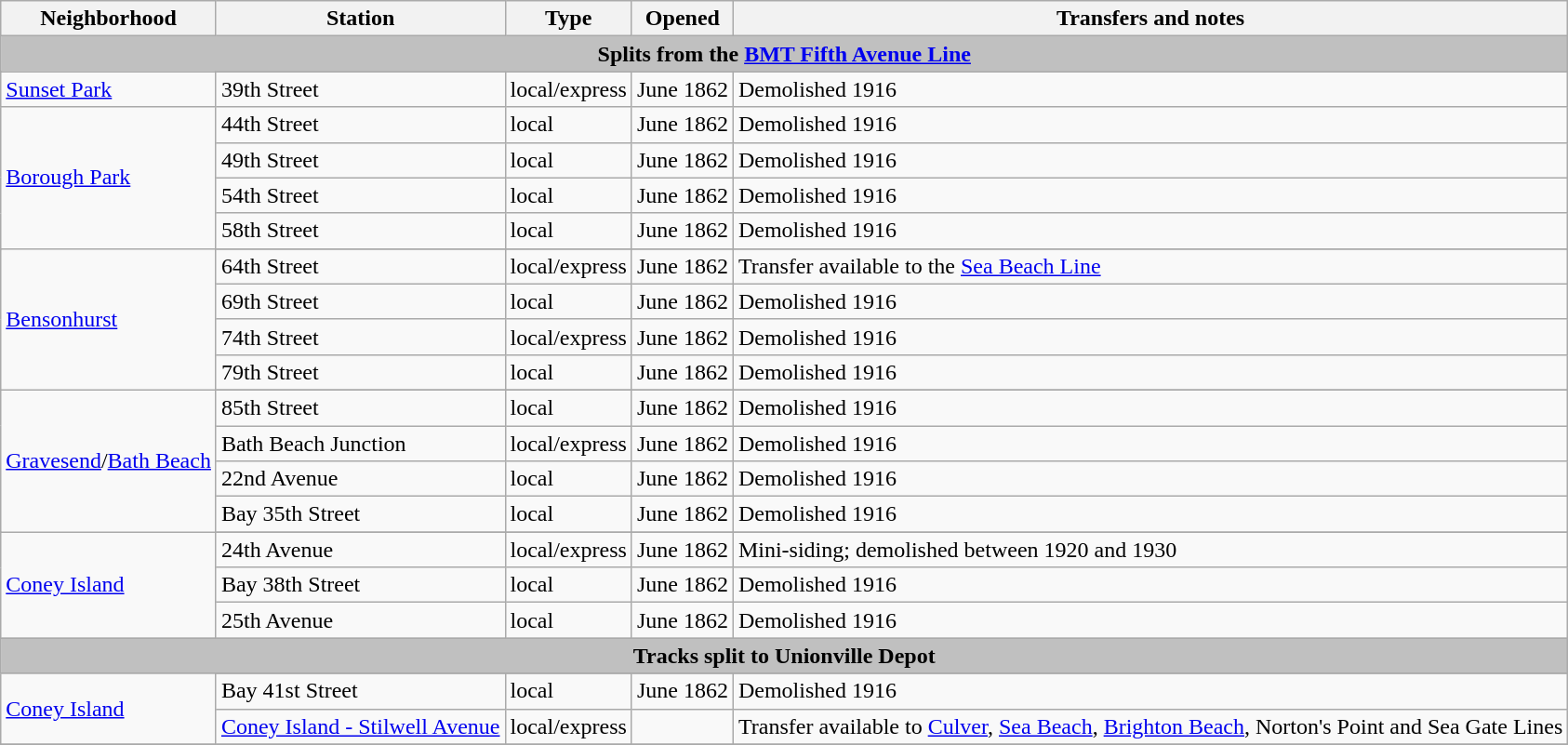<table class="wikitable">
<tr>
<th>Neighborhood</th>
<th>Station</th>
<th>Type</th>
<th>Opened</th>
<th>Transfers and notes</th>
</tr>
<tr>
<th colspan="5" style="background-color: silver;">Splits from the <a href='#'>BMT Fifth Avenue Line</a></th>
</tr>
<tr>
<td rowspan=2><a href='#'>Sunset Park</a></td>
</tr>
<tr>
<td>39th Street</td>
<td>local/express</td>
<td>June 1862</td>
<td>Demolished 1916</td>
</tr>
<tr>
<td rowspan=4><a href='#'>Borough Park</a></td>
<td>44th Street</td>
<td>local</td>
<td>June 1862</td>
<td>Demolished 1916</td>
</tr>
<tr>
<td>49th Street</td>
<td>local</td>
<td>June 1862</td>
<td>Demolished 1916</td>
</tr>
<tr>
<td>54th Street</td>
<td>local</td>
<td>June 1862</td>
<td>Demolished 1916</td>
</tr>
<tr>
<td>58th Street</td>
<td>local</td>
<td>June 1862</td>
<td>Demolished 1916</td>
</tr>
<tr>
<td rowspan=5><a href='#'>Bensonhurst</a></td>
</tr>
<tr>
<td>64th Street</td>
<td>local/express</td>
<td>June 1862</td>
<td>Transfer available to the <a href='#'>Sea Beach Line</a></td>
</tr>
<tr>
<td>69th Street</td>
<td>local</td>
<td>June 1862</td>
<td>Demolished 1916</td>
</tr>
<tr>
<td>74th Street</td>
<td>local/express</td>
<td>June 1862</td>
<td>Demolished 1916</td>
</tr>
<tr>
<td>79th Street</td>
<td>local</td>
<td>June 1862</td>
<td>Demolished 1916</td>
</tr>
<tr>
<td rowspan=5><a href='#'>Gravesend</a>/<a href='#'>Bath Beach</a></td>
</tr>
<tr>
<td>85th Street</td>
<td>local</td>
<td>June 1862</td>
<td>Demolished 1916</td>
</tr>
<tr>
<td>Bath Beach Junction</td>
<td>local/express</td>
<td>June 1862</td>
<td>Demolished 1916</td>
</tr>
<tr>
<td>22nd Avenue</td>
<td>local</td>
<td>June 1862</td>
<td>Demolished 1916</td>
</tr>
<tr>
<td>Bay 35th Street</td>
<td>local</td>
<td>June 1862</td>
<td>Demolished 1916</td>
</tr>
<tr>
<td rowspan=4><a href='#'>Coney Island</a></td>
</tr>
<tr>
<td>24th Avenue</td>
<td>local/express</td>
<td>June 1862</td>
<td>Mini-siding; demolished between 1920 and 1930</td>
</tr>
<tr>
<td>Bay 38th Street</td>
<td>local</td>
<td>June 1862</td>
<td>Demolished 1916</td>
</tr>
<tr>
<td>25th Avenue</td>
<td>local</td>
<td>June 1862</td>
<td>Demolished 1916</td>
</tr>
<tr>
<th colspan="5" style="background-color: silver;">Tracks split to Unionville Depot</th>
</tr>
<tr>
<td rowspan=3><a href='#'>Coney Island</a></td>
</tr>
<tr>
<td>Bay 41st Street</td>
<td>local</td>
<td>June 1862</td>
<td>Demolished 1916</td>
</tr>
<tr>
<td><a href='#'>Coney Island - Stilwell Avenue</a></td>
<td>local/express</td>
<td></td>
<td>Transfer available to <a href='#'>Culver</a>, <a href='#'>Sea Beach</a>, <a href='#'>Brighton Beach</a>, Norton's Point and Sea Gate Lines</td>
</tr>
<tr>
</tr>
</table>
